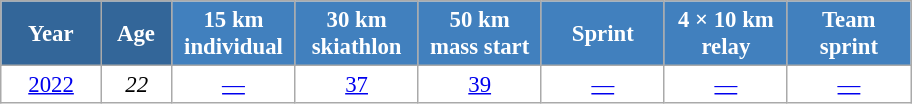<table class="wikitable" style="font-size:95%; text-align:center; border:grey solid 1px; border-collapse:collapse; background:#ffffff;">
<tr>
<th style="background-color:#369; color:white; width:60px;"> Year </th>
<th style="background-color:#369; color:white; width:40px;"> Age </th>
<th style="background-color:#4180be; color:white; width:75px;"> 15 km <br> individual </th>
<th style="background-color:#4180be; color:white; width:75px;"> 30 km <br> skiathlon </th>
<th style="background-color:#4180be; color:white; width:75px;"> 50 km <br> mass start </th>
<th style="background-color:#4180be; color:white; width:75px;"> Sprint </th>
<th style="background-color:#4180be; color:white; width:75px;"> 4 × 10 km <br> relay </th>
<th style="background-color:#4180be; color:white; width:75px;"> Team <br> sprint </th>
</tr>
<tr>
<td><a href='#'>2022</a></td>
<td><em>22</em></td>
<td><a href='#'>—</a></td>
<td><a href='#'>37</a></td>
<td><a href='#'>39</a></td>
<td><a href='#'>—</a></td>
<td><a href='#'>—</a></td>
<td><a href='#'>—</a></td>
</tr>
</table>
